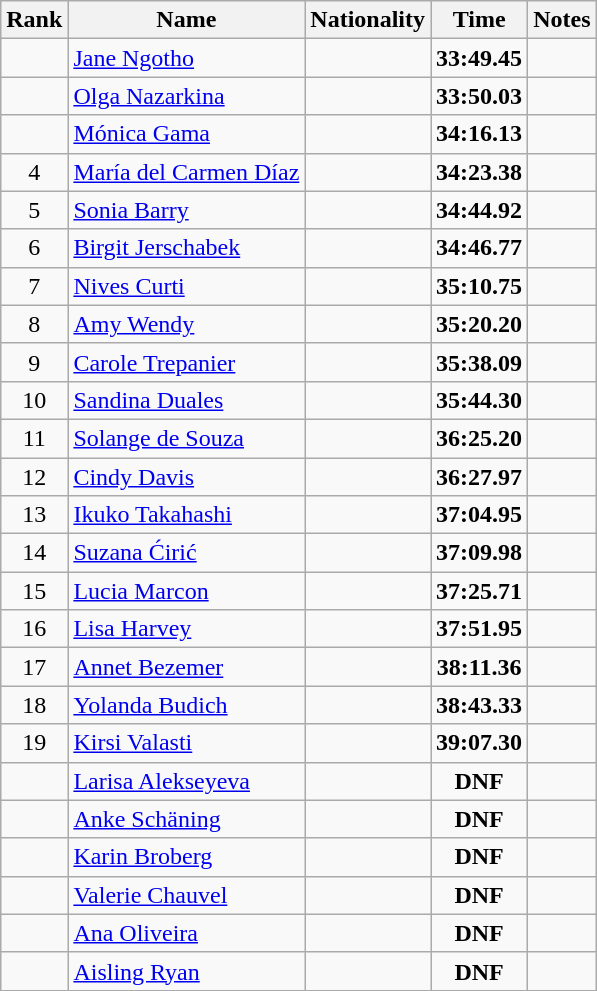<table class="wikitable sortable" style="text-align:center">
<tr>
<th>Rank</th>
<th>Name</th>
<th>Nationality</th>
<th>Time</th>
<th>Notes</th>
</tr>
<tr>
<td></td>
<td align=left><a href='#'>Jane Ngotho</a></td>
<td align=left></td>
<td><strong>33:49.45</strong></td>
<td></td>
</tr>
<tr>
<td></td>
<td align=left><a href='#'>Olga Nazarkina</a></td>
<td align=left></td>
<td><strong>33:50.03</strong></td>
<td></td>
</tr>
<tr>
<td></td>
<td align=left><a href='#'>Mónica Gama</a></td>
<td align=left></td>
<td><strong>34:16.13</strong></td>
<td></td>
</tr>
<tr>
<td>4</td>
<td align=left><a href='#'>María del Carmen Díaz</a></td>
<td align=left></td>
<td><strong>34:23.38</strong></td>
<td></td>
</tr>
<tr>
<td>5</td>
<td align=left><a href='#'>Sonia Barry</a></td>
<td align=left></td>
<td><strong>34:44.92</strong></td>
<td></td>
</tr>
<tr>
<td>6</td>
<td align=left><a href='#'>Birgit Jerschabek</a></td>
<td align=left></td>
<td><strong>34:46.77</strong></td>
<td></td>
</tr>
<tr>
<td>7</td>
<td align=left><a href='#'>Nives Curti</a></td>
<td align=left></td>
<td><strong>35:10.75</strong></td>
<td></td>
</tr>
<tr>
<td>8</td>
<td align=left><a href='#'>Amy Wendy</a></td>
<td align=left></td>
<td><strong>35:20.20</strong></td>
<td></td>
</tr>
<tr>
<td>9</td>
<td align=left><a href='#'>Carole Trepanier</a></td>
<td align=left></td>
<td><strong>35:38.09</strong></td>
<td></td>
</tr>
<tr>
<td>10</td>
<td align=left><a href='#'>Sandina Duales</a></td>
<td align=left></td>
<td><strong>35:44.30</strong></td>
<td></td>
</tr>
<tr>
<td>11</td>
<td align=left><a href='#'>Solange de Souza</a></td>
<td align=left></td>
<td><strong>36:25.20</strong></td>
<td></td>
</tr>
<tr>
<td>12</td>
<td align=left><a href='#'>Cindy Davis</a></td>
<td align=left></td>
<td><strong>36:27.97</strong></td>
<td></td>
</tr>
<tr>
<td>13</td>
<td align=left><a href='#'>Ikuko Takahashi</a></td>
<td align=left></td>
<td><strong>37:04.95</strong></td>
<td></td>
</tr>
<tr>
<td>14</td>
<td align=left><a href='#'>Suzana Ćirić</a></td>
<td align=left></td>
<td><strong>37:09.98</strong></td>
<td></td>
</tr>
<tr>
<td>15</td>
<td align=left><a href='#'>Lucia Marcon</a></td>
<td align=left></td>
<td><strong>37:25.71</strong></td>
<td></td>
</tr>
<tr>
<td>16</td>
<td align=left><a href='#'>Lisa Harvey</a></td>
<td align=left></td>
<td><strong>37:51.95</strong></td>
<td></td>
</tr>
<tr>
<td>17</td>
<td align=left><a href='#'>Annet Bezemer</a></td>
<td align=left></td>
<td><strong>38:11.36</strong></td>
<td></td>
</tr>
<tr>
<td>18</td>
<td align=left><a href='#'>Yolanda Budich</a></td>
<td align=left></td>
<td><strong>38:43.33</strong></td>
<td></td>
</tr>
<tr>
<td>19</td>
<td align=left><a href='#'>Kirsi Valasti</a></td>
<td align=left></td>
<td><strong>39:07.30</strong></td>
<td></td>
</tr>
<tr>
<td></td>
<td align=left><a href='#'>Larisa Alekseyeva</a></td>
<td align=left></td>
<td><strong>DNF</strong></td>
<td></td>
</tr>
<tr>
<td></td>
<td align=left><a href='#'>Anke Schäning</a></td>
<td align=left></td>
<td><strong>DNF</strong></td>
<td></td>
</tr>
<tr>
<td></td>
<td align=left><a href='#'>Karin Broberg</a></td>
<td align=left></td>
<td><strong>DNF</strong></td>
<td></td>
</tr>
<tr>
<td></td>
<td align=left><a href='#'>Valerie Chauvel</a></td>
<td align=left></td>
<td><strong>DNF</strong></td>
<td></td>
</tr>
<tr>
<td></td>
<td align=left><a href='#'>Ana Oliveira</a></td>
<td align=left></td>
<td><strong>DNF</strong></td>
<td></td>
</tr>
<tr>
<td></td>
<td align=left><a href='#'>Aisling Ryan</a></td>
<td align=left></td>
<td><strong>DNF</strong></td>
<td></td>
</tr>
</table>
